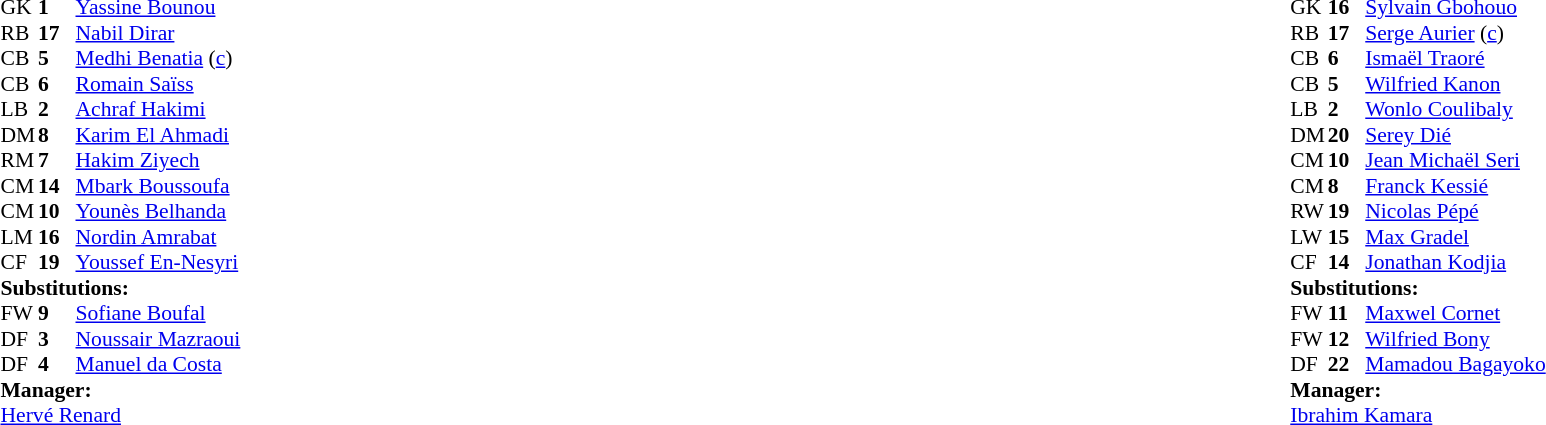<table width="100%">
<tr>
<td valign="top" width="40%"><br><table style="font-size:90%" cellspacing="0" cellpadding="0">
<tr>
<th width=25></th>
<th width=25></th>
</tr>
<tr>
<td>GK</td>
<td><strong>1</strong></td>
<td><a href='#'>Yassine Bounou</a></td>
</tr>
<tr>
<td>RB</td>
<td><strong>17</strong></td>
<td><a href='#'>Nabil Dirar</a></td>
</tr>
<tr>
<td>CB</td>
<td><strong>5</strong></td>
<td><a href='#'>Medhi Benatia</a> (<a href='#'>c</a>)</td>
</tr>
<tr>
<td>CB</td>
<td><strong>6</strong></td>
<td><a href='#'>Romain Saïss</a></td>
</tr>
<tr>
<td>LB</td>
<td><strong>2</strong></td>
<td><a href='#'>Achraf Hakimi</a></td>
</tr>
<tr>
<td>DM</td>
<td><strong>8</strong></td>
<td><a href='#'>Karim El Ahmadi</a></td>
<td></td>
</tr>
<tr>
<td>RM</td>
<td><strong>7</strong></td>
<td><a href='#'>Hakim Ziyech</a></td>
<td></td>
<td></td>
</tr>
<tr>
<td>CM</td>
<td><strong>14</strong></td>
<td><a href='#'>Mbark Boussoufa</a></td>
<td></td>
<td></td>
</tr>
<tr>
<td>CM</td>
<td><strong>10</strong></td>
<td><a href='#'>Younès Belhanda</a></td>
</tr>
<tr>
<td>LM</td>
<td><strong>16</strong></td>
<td><a href='#'>Nordin Amrabat</a></td>
<td></td>
<td></td>
</tr>
<tr>
<td>CF</td>
<td><strong>19</strong></td>
<td><a href='#'>Youssef En-Nesyri</a></td>
</tr>
<tr>
<td colspan=3><strong>Substitutions:</strong></td>
</tr>
<tr>
<td>FW</td>
<td><strong>9</strong></td>
<td><a href='#'>Sofiane Boufal</a></td>
<td></td>
<td></td>
</tr>
<tr>
<td>DF</td>
<td><strong>3</strong></td>
<td><a href='#'>Noussair Mazraoui</a></td>
<td></td>
<td></td>
</tr>
<tr>
<td>DF</td>
<td><strong>4</strong></td>
<td><a href='#'>Manuel da Costa</a></td>
<td></td>
<td></td>
</tr>
<tr>
<td colspan=3><strong>Manager:</strong></td>
</tr>
<tr>
<td colspan=3> <a href='#'>Hervé Renard</a></td>
</tr>
</table>
</td>
<td valign="top"></td>
<td valign="top" width="50%"><br><table style="font-size:90%; margin:auto" cellspacing="0" cellpadding="0">
<tr>
<th width=25></th>
<th width=25></th>
</tr>
<tr>
<td>GK</td>
<td><strong>16</strong></td>
<td><a href='#'>Sylvain Gbohouo</a></td>
</tr>
<tr>
<td>RB</td>
<td><strong>17</strong></td>
<td><a href='#'>Serge Aurier</a> (<a href='#'>c</a>)</td>
<td></td>
<td></td>
</tr>
<tr>
<td>CB</td>
<td><strong>6</strong></td>
<td><a href='#'>Ismaël Traoré</a></td>
</tr>
<tr>
<td>CB</td>
<td><strong>5</strong></td>
<td><a href='#'>Wilfried Kanon</a></td>
</tr>
<tr>
<td>LB</td>
<td><strong>2</strong></td>
<td><a href='#'>Wonlo Coulibaly</a></td>
<td></td>
</tr>
<tr>
<td>DM</td>
<td><strong>20</strong></td>
<td><a href='#'>Serey Dié</a></td>
</tr>
<tr>
<td>CM</td>
<td><strong>10</strong></td>
<td><a href='#'>Jean Michaël Seri</a></td>
<td></td>
<td></td>
</tr>
<tr>
<td>CM</td>
<td><strong>8</strong></td>
<td><a href='#'>Franck Kessié</a></td>
</tr>
<tr>
<td>RW</td>
<td><strong>19</strong></td>
<td><a href='#'>Nicolas Pépé</a></td>
</tr>
<tr>
<td>LW</td>
<td><strong>15</strong></td>
<td><a href='#'>Max Gradel</a></td>
<td></td>
<td></td>
</tr>
<tr>
<td>CF</td>
<td><strong>14</strong></td>
<td><a href='#'>Jonathan Kodjia</a></td>
</tr>
<tr>
<td colspan=3><strong>Substitutions:</strong></td>
</tr>
<tr>
<td>FW</td>
<td><strong>11</strong></td>
<td><a href='#'>Maxwel Cornet</a></td>
<td></td>
<td></td>
</tr>
<tr>
<td>FW</td>
<td><strong>12</strong></td>
<td><a href='#'>Wilfried Bony</a></td>
<td></td>
<td></td>
</tr>
<tr>
<td>DF</td>
<td><strong>22</strong></td>
<td><a href='#'>Mamadou Bagayoko</a></td>
<td></td>
<td></td>
</tr>
<tr>
<td colspan=3><strong>Manager:</strong></td>
</tr>
<tr>
<td colspan=3><a href='#'>Ibrahim Kamara</a></td>
</tr>
</table>
</td>
</tr>
</table>
